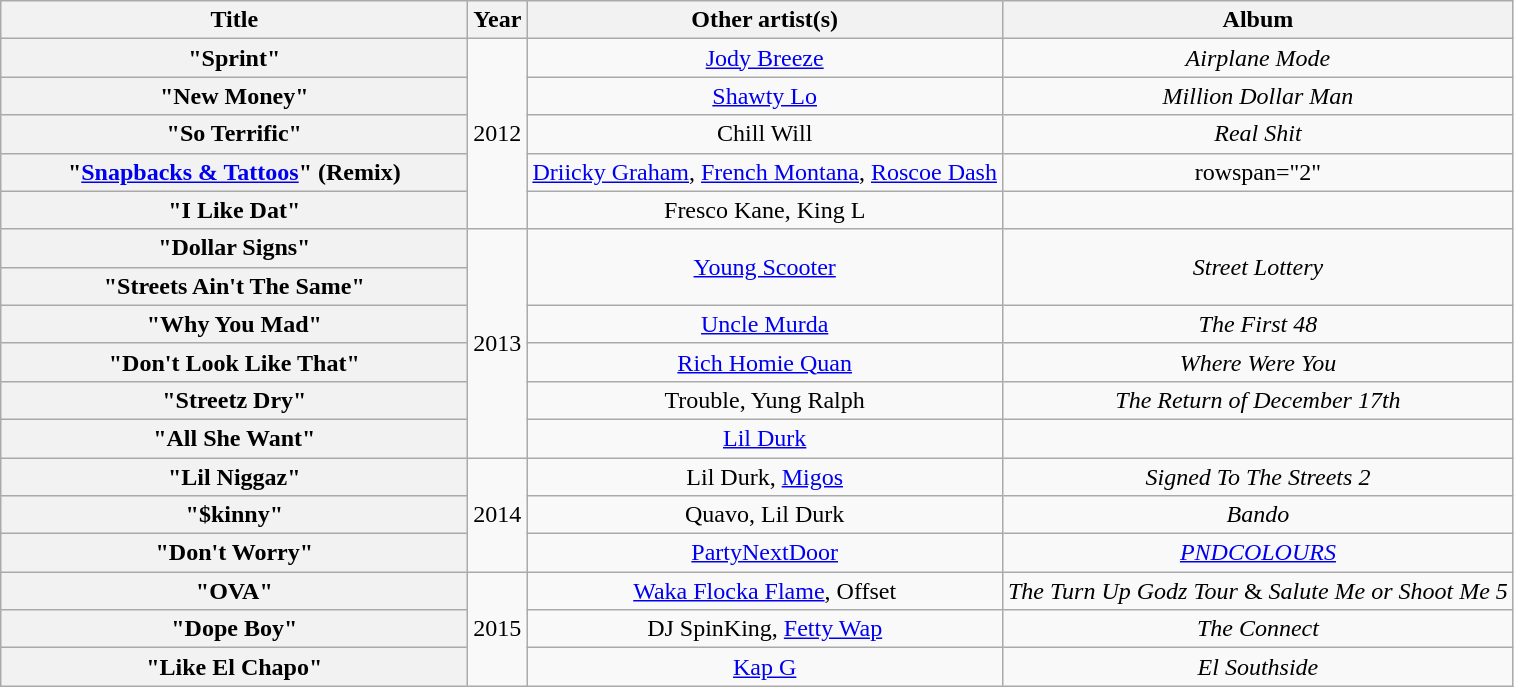<table class="wikitable plainrowheaders" style="text-align:center;">
<tr>
<th style="width:19em;">Title</th>
<th>Year</th>
<th>Other artist(s)</th>
<th>Album</th>
</tr>
<tr>
<th scope="row">"Sprint"</th>
<td rowspan="5">2012</td>
<td><a href='#'>Jody Breeze</a></td>
<td><em>Airplane Mode</em></td>
</tr>
<tr>
<th scope="row">"New Money"</th>
<td><a href='#'>Shawty Lo</a></td>
<td><em>Million Dollar Man</em></td>
</tr>
<tr>
<th scope="row">"So Terrific"</th>
<td>Chill Will</td>
<td><em>Real Shit</em></td>
</tr>
<tr>
<th scope="row">"<a href='#'>Snapbacks & Tattoos</a>" (Remix)</th>
<td><a href='#'>Driicky Graham</a>, <a href='#'>French Montana</a>, <a href='#'>Roscoe Dash</a></td>
<td>rowspan="2" </td>
</tr>
<tr>
<th scope="row">"I Like Dat"</th>
<td>Fresco Kane, King L</td>
</tr>
<tr>
<th scope="row">"Dollar Signs"</th>
<td rowspan="6">2013</td>
<td rowspan="2"><a href='#'>Young Scooter</a></td>
<td rowspan="2"><em>Street Lottery</em></td>
</tr>
<tr>
<th scope="row">"Streets Ain't The Same"</th>
</tr>
<tr>
<th scope="row">"Why You Mad"</th>
<td><a href='#'>Uncle Murda</a></td>
<td><em>The First 48</em></td>
</tr>
<tr>
<th scope="row">"Don't Look Like That"</th>
<td><a href='#'>Rich Homie Quan</a></td>
<td><em>Where Were You</em></td>
</tr>
<tr>
<th scope="row">"Streetz Dry"</th>
<td>Trouble, Yung Ralph</td>
<td><em>The Return of December 17th</em></td>
</tr>
<tr>
<th scope="row">"All She Want"</th>
<td><a href='#'>Lil Durk</a></td>
<td></td>
</tr>
<tr>
<th scope="row">"Lil Niggaz"</th>
<td rowspan="3">2014</td>
<td>Lil Durk, <a href='#'>Migos</a></td>
<td><em>Signed To The Streets 2</em></td>
</tr>
<tr>
<th scope="row">"$kinny"</th>
<td>Quavo, Lil Durk</td>
<td><em>Bando</em></td>
</tr>
<tr>
<th scope="row">"Don't Worry"</th>
<td><a href='#'>PartyNextDoor</a></td>
<td><em><a href='#'>PNDCOLOURS</a></em></td>
</tr>
<tr>
<th scope="row">"OVA"</th>
<td rowspan="3">2015</td>
<td><a href='#'>Waka Flocka Flame</a>, Offset</td>
<td><em>The Turn Up Godz Tour</em> & <em>Salute Me or Shoot Me 5</em></td>
</tr>
<tr>
<th scope="row">"Dope Boy"</th>
<td>DJ SpinKing, <a href='#'>Fetty Wap</a></td>
<td><em>The Connect</em></td>
</tr>
<tr>
<th scope="row">"Like El Chapo"</th>
<td><a href='#'>Kap G</a></td>
<td><em>El Southside</em></td>
</tr>
</table>
